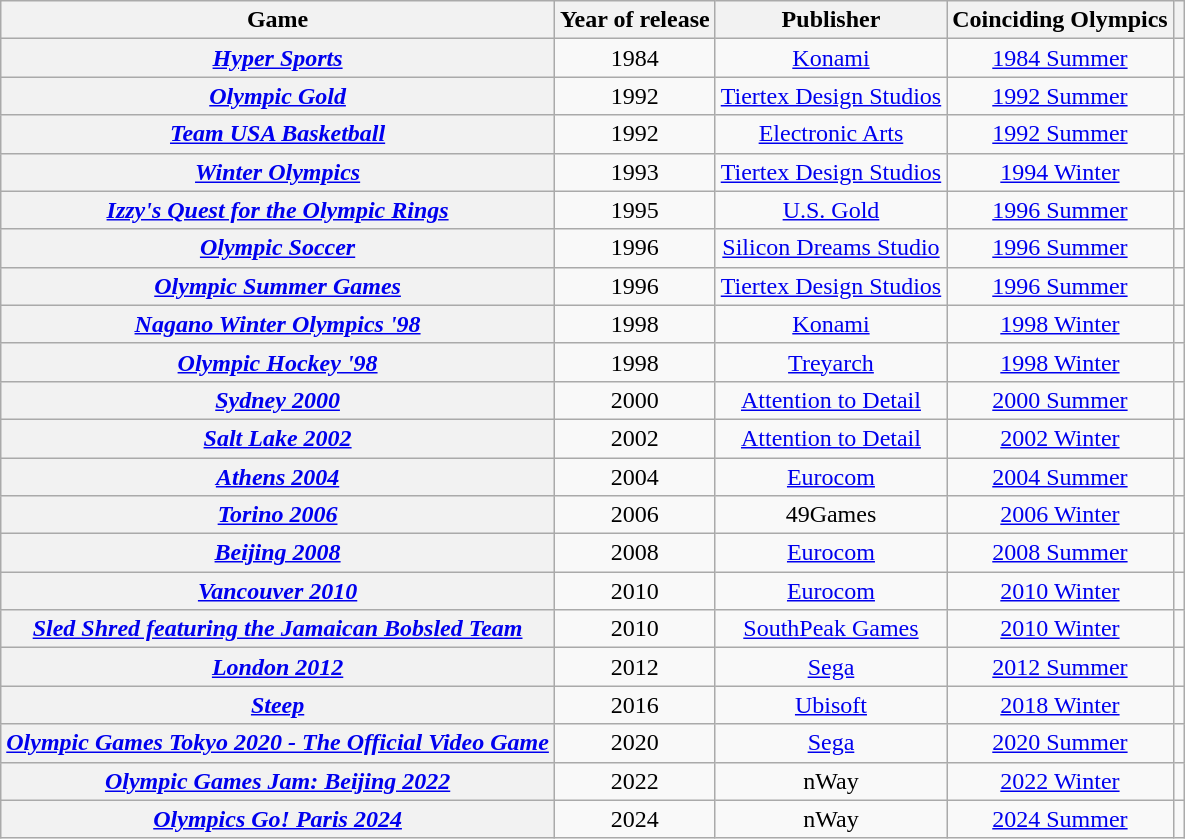<table class="wikitable sortable plain-row-headers-center" style="text-align: center;">
<tr>
<th scope="col">Game</th>
<th scope="col">Year of release</th>
<th scope="col">Publisher</th>
<th scope="col">Coinciding Olympics</th>
<th scope="col" class="unsortable"></th>
</tr>
<tr>
<th scope="row"><em><a href='#'>Hyper Sports</a></em></th>
<td>1984</td>
<td><a href='#'>Konami</a></td>
<td><a href='#'>1984 Summer</a></td>
<td></td>
</tr>
<tr>
<th scope="row"><em><a href='#'>Olympic Gold</a></em></th>
<td>1992</td>
<td><a href='#'>Tiertex Design Studios</a></td>
<td><a href='#'>1992 Summer</a></td>
<td></td>
</tr>
<tr>
<th scope="row"><em><a href='#'>Team USA Basketball</a></em></th>
<td>1992</td>
<td><a href='#'>Electronic Arts</a></td>
<td><a href='#'>1992 Summer</a></td>
<td></td>
</tr>
<tr>
<th scope="row"><em><a href='#'>Winter Olympics</a></em></th>
<td>1993</td>
<td><a href='#'>Tiertex Design Studios</a></td>
<td><a href='#'>1994 Winter</a></td>
<td></td>
</tr>
<tr>
<th scope="row"><em><a href='#'>Izzy's Quest for the Olympic Rings</a></em></th>
<td>1995</td>
<td><a href='#'>U.S. Gold</a></td>
<td><a href='#'>1996 Summer</a></td>
<td></td>
</tr>
<tr>
<th scope="row"><em><a href='#'>Olympic Soccer</a></em></th>
<td>1996</td>
<td><a href='#'>Silicon Dreams Studio</a></td>
<td><a href='#'>1996 Summer</a></td>
<td></td>
</tr>
<tr>
<th scope="row"><em><a href='#'>Olympic Summer Games</a></em></th>
<td>1996</td>
<td><a href='#'>Tiertex Design Studios</a></td>
<td><a href='#'>1996 Summer</a></td>
<td></td>
</tr>
<tr>
<th scope="row"><em><a href='#'>Nagano Winter Olympics '98</a></em></th>
<td>1998</td>
<td><a href='#'>Konami</a></td>
<td><a href='#'>1998 Winter</a></td>
<td></td>
</tr>
<tr>
<th scope="row"><em><a href='#'>Olympic Hockey '98</a></em></th>
<td>1998</td>
<td><a href='#'>Treyarch</a></td>
<td><a href='#'>1998 Winter</a></td>
<td></td>
</tr>
<tr>
<th scope="row"><em><a href='#'>Sydney 2000</a></em></th>
<td>2000</td>
<td><a href='#'>Attention to Detail</a></td>
<td><a href='#'>2000 Summer</a></td>
<td></td>
</tr>
<tr>
<th scope="row"><em><a href='#'>Salt Lake 2002</a></em></th>
<td>2002</td>
<td><a href='#'>Attention to Detail</a></td>
<td><a href='#'>2002 Winter</a></td>
<td></td>
</tr>
<tr>
<th scope="row"><em><a href='#'>Athens 2004</a></em></th>
<td>2004</td>
<td><a href='#'>Eurocom</a></td>
<td><a href='#'>2004 Summer</a></td>
<td></td>
</tr>
<tr>
<th scope="row"><em><a href='#'>Torino 2006</a></em></th>
<td>2006</td>
<td>49Games</td>
<td><a href='#'>2006 Winter</a></td>
<td></td>
</tr>
<tr>
<th scope="row"><em><a href='#'>Beijing 2008</a></em></th>
<td>2008</td>
<td><a href='#'>Eurocom</a></td>
<td><a href='#'>2008 Summer</a></td>
<td></td>
</tr>
<tr>
<th scope="row"><em><a href='#'>Vancouver 2010</a></em></th>
<td>2010</td>
<td><a href='#'>Eurocom</a></td>
<td><a href='#'>2010 Winter</a></td>
<td></td>
</tr>
<tr>
<th scope="row"><em><a href='#'>Sled Shred featuring the Jamaican Bobsled Team</a></em></th>
<td>2010</td>
<td><a href='#'>SouthPeak Games</a></td>
<td><a href='#'>2010 Winter</a></td>
<td></td>
</tr>
<tr>
<th scope="row"><em><a href='#'>London 2012</a></em></th>
<td>2012</td>
<td><a href='#'>Sega</a></td>
<td><a href='#'>2012 Summer</a></td>
<td></td>
</tr>
<tr>
<th scope="row"><em><a href='#'>Steep</a></em></th>
<td>2016</td>
<td><a href='#'>Ubisoft</a></td>
<td><a href='#'>2018 Winter</a></td>
<td></td>
</tr>
<tr>
<th scope="row"><em><a href='#'>Olympic Games Tokyo 2020 - The Official Video Game</a></em></th>
<td>2020</td>
<td><a href='#'>Sega</a></td>
<td><a href='#'>2020 Summer</a></td>
<td></td>
</tr>
<tr>
<th scope="row"><em><a href='#'>Olympic Games Jam: Beijing 2022</a></em></th>
<td>2022</td>
<td>nWay</td>
<td><a href='#'>2022 Winter</a></td>
<td></td>
</tr>
<tr>
<th scope="row"><em><a href='#'>Olympics Go! Paris 2024</a></em></th>
<td>2024</td>
<td>nWay</td>
<td><a href='#'>2024 Summer</a></td>
<td></td>
</tr>
</table>
